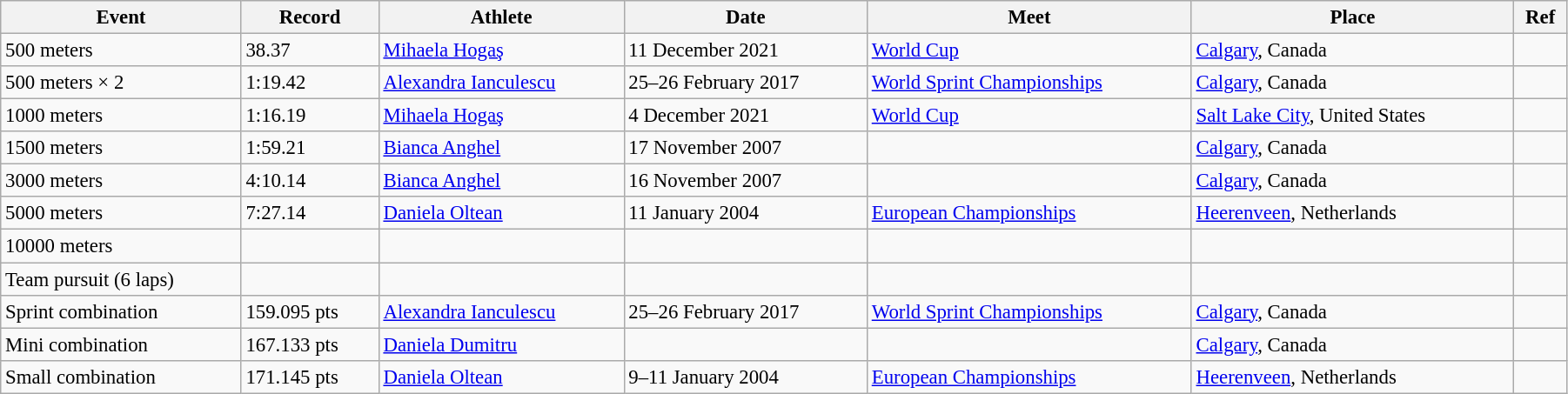<table class="wikitable" style="font-size:95%; width: 95%;">
<tr>
<th>Event</th>
<th>Record</th>
<th>Athlete</th>
<th>Date</th>
<th>Meet</th>
<th>Place</th>
<th>Ref</th>
</tr>
<tr>
<td>500 meters</td>
<td>38.37</td>
<td><a href='#'>Mihaela Hogaş</a></td>
<td>11 December 2021</td>
<td><a href='#'>World Cup</a></td>
<td><a href='#'>Calgary</a>, Canada</td>
<td></td>
</tr>
<tr>
<td>500 meters × 2</td>
<td>1:19.42</td>
<td><a href='#'>Alexandra Ianculescu</a></td>
<td>25–26 February 2017</td>
<td><a href='#'>World Sprint Championships</a></td>
<td><a href='#'>Calgary</a>, Canada</td>
<td></td>
</tr>
<tr>
<td>1000 meters</td>
<td>1:16.19</td>
<td><a href='#'>Mihaela Hogaş</a></td>
<td>4 December 2021</td>
<td><a href='#'>World Cup</a></td>
<td><a href='#'>Salt Lake City</a>, United States</td>
<td></td>
</tr>
<tr>
<td>1500 meters</td>
<td>1:59.21</td>
<td><a href='#'>Bianca Anghel</a></td>
<td>17 November 2007</td>
<td></td>
<td><a href='#'>Calgary</a>, Canada</td>
<td></td>
</tr>
<tr>
<td>3000 meters</td>
<td>4:10.14</td>
<td><a href='#'>Bianca Anghel</a></td>
<td>16 November 2007</td>
<td></td>
<td><a href='#'>Calgary</a>, Canada</td>
<td></td>
</tr>
<tr>
<td>5000 meters</td>
<td>7:27.14</td>
<td><a href='#'>Daniela Oltean</a></td>
<td>11 January 2004</td>
<td><a href='#'>European Championships</a></td>
<td><a href='#'>Heerenveen</a>, Netherlands</td>
<td></td>
</tr>
<tr>
<td>10000 meters</td>
<td></td>
<td></td>
<td></td>
<td></td>
<td></td>
<td></td>
</tr>
<tr>
<td>Team pursuit (6 laps)</td>
<td></td>
<td></td>
<td></td>
<td></td>
<td></td>
<td></td>
</tr>
<tr>
<td>Sprint combination</td>
<td>159.095 pts</td>
<td><a href='#'>Alexandra Ianculescu</a></td>
<td>25–26 February 2017</td>
<td><a href='#'>World Sprint Championships</a></td>
<td><a href='#'>Calgary</a>, Canada</td>
<td></td>
</tr>
<tr>
<td>Mini combination</td>
<td>167.133 pts</td>
<td><a href='#'>Daniela Dumitru</a></td>
<td></td>
<td></td>
<td><a href='#'>Calgary</a>, Canada</td>
<td></td>
</tr>
<tr>
<td>Small combination</td>
<td>171.145 pts</td>
<td><a href='#'>Daniela Oltean</a></td>
<td>9–11 January 2004</td>
<td><a href='#'>European Championships</a></td>
<td><a href='#'>Heerenveen</a>, Netherlands</td>
<td></td>
</tr>
</table>
